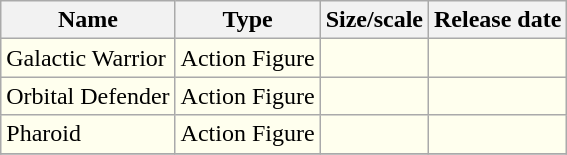<table class="wikitable collapsible sortable">
<tr>
<th>Name</th>
<th>Type</th>
<th>Size/scale</th>
<th>Release date</th>
</tr>
<tr bgcolor="#ffffee">
<td>Galactic Warrior</td>
<td>Action Figure</td>
<td></td>
<td></td>
</tr>
<tr bgcolor="#ffffee">
<td>Orbital Defender</td>
<td>Action Figure</td>
<td></td>
<td></td>
</tr>
<tr bgcolor="#ffffee">
<td>Pharoid</td>
<td>Action Figure</td>
<td></td>
<td></td>
</tr>
<tr>
</tr>
</table>
